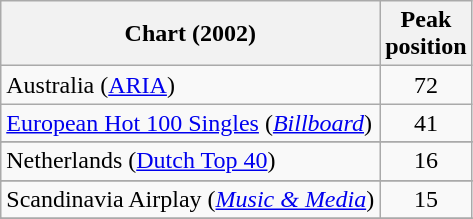<table class="wikitable sortable">
<tr>
<th>Chart (2002)</th>
<th>Peak<br>position</th>
</tr>
<tr>
<td>Australia (<a href='#'>ARIA</a>)</td>
<td align="center">72</td>
</tr>
<tr>
<td><a href='#'>European Hot 100 Singles</a> (<em><a href='#'>Billboard</a></em>)</td>
<td align="center">41</td>
</tr>
<tr>
</tr>
<tr>
</tr>
<tr>
</tr>
<tr>
<td>Netherlands (<a href='#'>Dutch Top 40</a>)</td>
<td align=center>16</td>
</tr>
<tr>
</tr>
<tr>
<td>Scandinavia Airplay (<em><a href='#'>Music & Media</a></em>)</td>
<td align=center>15</td>
</tr>
<tr>
</tr>
<tr>
</tr>
<tr>
</tr>
<tr>
</tr>
<tr>
</tr>
<tr>
</tr>
<tr>
</tr>
</table>
